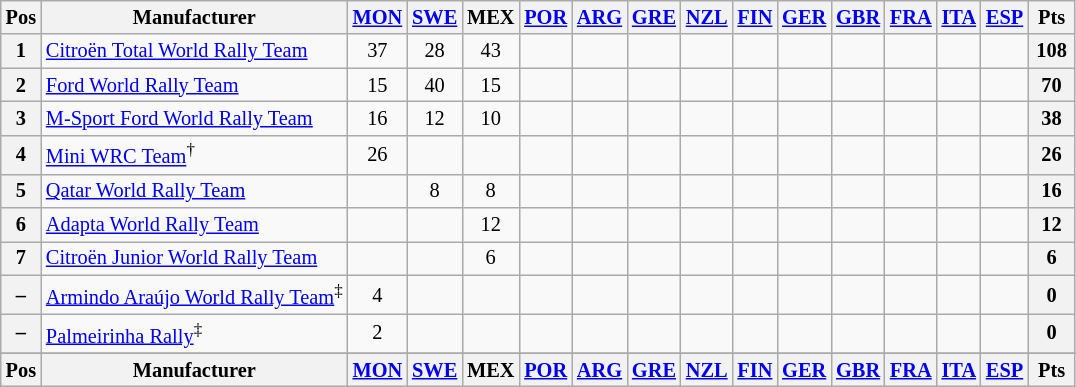<table class="wikitable" style="text-align:center; font-size:85%;">
<tr valign="top">
<th valign="middle">Pos</th>
<th valign="middle">Manufacturer</th>
<th><a href='#'>MON</a><br></th>
<th><a href='#'>SWE</a><br></th>
<th>MEX<br></th>
<th><a href='#'>POR</a><br></th>
<th><a href='#'>ARG</a><br></th>
<th><a href='#'>GRE</a><br></th>
<th><a href='#'>NZL</a><br></th>
<th><a href='#'>FIN</a><br></th>
<th><a href='#'>GER</a><br></th>
<th><a href='#'>GBR</a><br></th>
<th><a href='#'>FRA</a><br></th>
<th><a href='#'>ITA</a><br></th>
<th><a href='#'>ESP</a><br></th>
<th valign="middle"> Pts </th>
</tr>
<tr>
<th>1</th>
<td align="left"> <a href='#'>Citroën Total World Rally Team</a></td>
<td>37</td>
<td>28</td>
<td>43</td>
<td></td>
<td></td>
<td></td>
<td></td>
<td></td>
<td></td>
<td></td>
<td></td>
<td></td>
<td></td>
<th>108</th>
</tr>
<tr>
<th>2</th>
<td align="left"> <a href='#'>Ford World Rally Team</a></td>
<td>15</td>
<td>40</td>
<td>15</td>
<td></td>
<td></td>
<td></td>
<td></td>
<td></td>
<td></td>
<td></td>
<td></td>
<td></td>
<td></td>
<th>70</th>
</tr>
<tr>
<th>3</th>
<td align="left"> <a href='#'>M-Sport Ford World Rally Team</a></td>
<td>16</td>
<td>12</td>
<td>10</td>
<td></td>
<td></td>
<td></td>
<td></td>
<td></td>
<td></td>
<td></td>
<td></td>
<td></td>
<td></td>
<th>38</th>
</tr>
<tr>
<th>4</th>
<td align="left"> <a href='#'>Mini WRC Team</a><sup>†</sup></td>
<td>26</td>
<td></td>
<td></td>
<td></td>
<td></td>
<td></td>
<td></td>
<td></td>
<td></td>
<td></td>
<td></td>
<td></td>
<td></td>
<th>26</th>
</tr>
<tr>
<th>5</th>
<td align="left"> <a href='#'>Qatar World Rally Team</a></td>
<td></td>
<td>8</td>
<td>8</td>
<td></td>
<td></td>
<td></td>
<td></td>
<td></td>
<td></td>
<td></td>
<td></td>
<td></td>
<td></td>
<th>16</th>
</tr>
<tr>
<th>6</th>
<td align="left"> <a href='#'>Adapta World Rally Team</a></td>
<td></td>
<td></td>
<td>12</td>
<td></td>
<td></td>
<td></td>
<td></td>
<td></td>
<td></td>
<td></td>
<td></td>
<td></td>
<td></td>
<th>12</th>
</tr>
<tr>
<th>7</th>
<td align="left"> <a href='#'>Citroën Junior World Rally Team</a></td>
<td></td>
<td></td>
<td>6</td>
<td></td>
<td></td>
<td></td>
<td></td>
<td></td>
<td></td>
<td></td>
<td></td>
<td></td>
<td></td>
<th>6</th>
</tr>
<tr>
<th>–</th>
<td align="left"> <a href='#'>Armindo Araújo World Rally Team</a><sup>‡</sup></td>
<td>4</td>
<td></td>
<td></td>
<td></td>
<td></td>
<td></td>
<td></td>
<td></td>
<td></td>
<td></td>
<td></td>
<td></td>
<td></td>
<th>0</th>
</tr>
<tr>
<th>–</th>
<td align="left"> <a href='#'>Palmeirinha Rally</a><sup>‡</sup></td>
<td>2</td>
<td></td>
<td></td>
<td></td>
<td></td>
<td></td>
<td></td>
<td></td>
<td></td>
<td></td>
<td></td>
<td></td>
<td></td>
<th>0</th>
</tr>
<tr>
</tr>
<tr valign="top">
<th valign="middle">Pos</th>
<th valign="middle">Manufacturer</th>
<th><a href='#'>MON</a><br></th>
<th><a href='#'>SWE</a><br></th>
<th>MEX<br></th>
<th><a href='#'>POR</a><br></th>
<th><a href='#'>ARG</a><br></th>
<th><a href='#'>GRE</a><br></th>
<th><a href='#'>NZL</a><br></th>
<th><a href='#'>FIN</a><br></th>
<th><a href='#'>GER</a><br></th>
<th><a href='#'>GBR</a><br></th>
<th><a href='#'>FRA</a><br></th>
<th><a href='#'>ITA</a><br></th>
<th><a href='#'>ESP</a><br></th>
<th valign="middle">Pts</th>
</tr>
</table>
